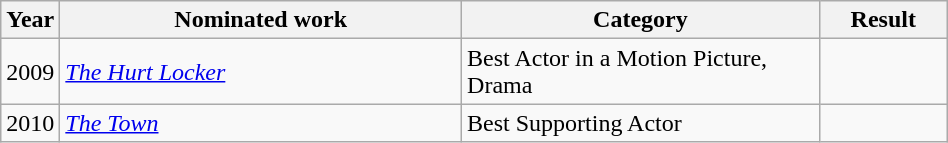<table class="wikitable sortable" width="50%">
<tr>
<th width="1%">Year</th>
<th width="45%">Nominated work</th>
<th width="40%">Category</th>
<th width="14%">Result</th>
</tr>
<tr>
<td>2009</td>
<td><em><a href='#'>The Hurt Locker</a></em></td>
<td>Best Actor in a Motion Picture, Drama</td>
<td></td>
</tr>
<tr>
<td>2010</td>
<td><em><a href='#'>The Town</a></em></td>
<td>Best Supporting Actor</td>
<td></td>
</tr>
</table>
